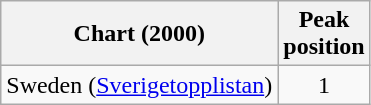<table class="wikitable">
<tr>
<th>Chart (2000)</th>
<th>Peak<br>position</th>
</tr>
<tr>
<td>Sweden (<a href='#'>Sverigetopplistan</a>)</td>
<td align="center">1</td>
</tr>
</table>
